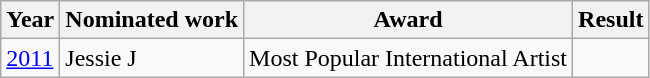<table class="wikitable">
<tr>
<th>Year</th>
<th>Nominated work</th>
<th>Award</th>
<th>Result</th>
</tr>
<tr>
<td><a href='#'>2011</a></td>
<td>Jessie J</td>
<td>Most Popular International Artist</td>
<td></td>
</tr>
</table>
